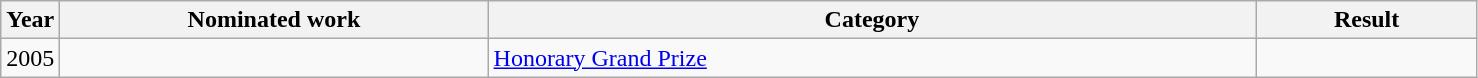<table class=wikitable>
<tr>
<th width=4%>Year</th>
<th width=29%>Nominated work</th>
<th width=52%>Category</th>
<th width=15%>Result</th>
</tr>
<tr>
<td align=center>2005</td>
<td></td>
<td><a href='#'>Honorary Grand Prize</a></td>
<td></td>
</tr>
</table>
